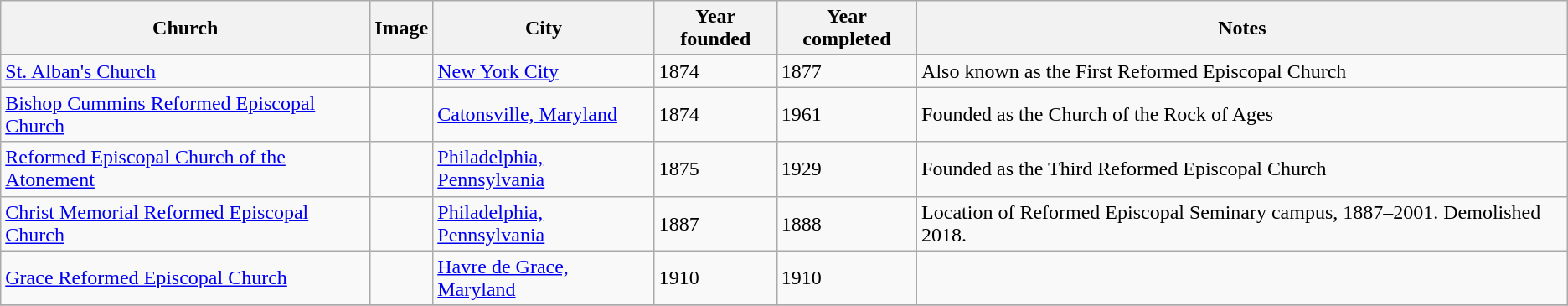<table class="wikitable sortable">
<tr>
<th>Church</th>
<th>Image</th>
<th>City</th>
<th>Year founded</th>
<th>Year completed</th>
<th>Notes</th>
</tr>
<tr>
<td><a href='#'>St. Alban's Church</a></td>
<td></td>
<td><a href='#'>New York City</a></td>
<td>1874</td>
<td>1877</td>
<td>Also known as the First Reformed Episcopal Church</td>
</tr>
<tr>
<td><a href='#'>Bishop Cummins Reformed Episcopal Church</a></td>
<td></td>
<td><a href='#'>Catonsville, Maryland</a></td>
<td>1874</td>
<td>1961</td>
<td>Founded as the Church of the Rock of Ages</td>
</tr>
<tr>
<td><a href='#'>Reformed Episcopal Church of the Atonement</a></td>
<td></td>
<td><a href='#'>Philadelphia, Pennsylvania</a></td>
<td>1875</td>
<td>1929</td>
<td>Founded as the Third Reformed Episcopal Church</td>
</tr>
<tr>
<td><a href='#'>Christ Memorial Reformed Episcopal Church</a></td>
<td></td>
<td><a href='#'>Philadelphia, Pennsylvania</a></td>
<td>1887</td>
<td>1888</td>
<td>Location of Reformed Episcopal Seminary campus, 1887–2001. Demolished 2018.</td>
</tr>
<tr>
<td><a href='#'>Grace Reformed Episcopal Church</a></td>
<td></td>
<td><a href='#'>Havre de Grace, Maryland</a></td>
<td>1910</td>
<td>1910</td>
<td></td>
</tr>
<tr>
</tr>
</table>
